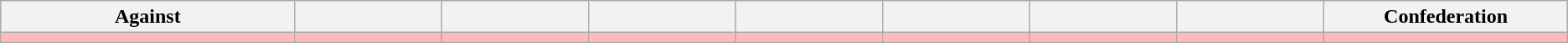<table class="wikitable sortable" style="text-align: center; font-size: 100%;">
<tr>
<th width=10%>Against</th>
<th width=5%></th>
<th width=5%></th>
<th width=5%></th>
<th width=5%></th>
<th width=5%></th>
<th width=5%></th>
<th width=5%></th>
<th width=8%>Confederation</th>
</tr>
<tr bgcolor="#ffbbbb">
<td></td>
<td></td>
<td></td>
<td></td>
<td></td>
<td></td>
<td></td>
<td></td>
<td></td>
</tr>
</table>
